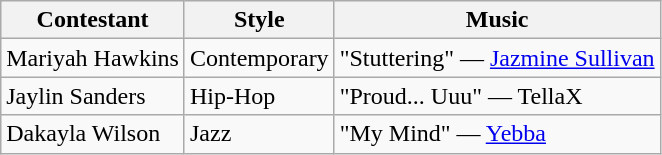<table class="wikitable">
<tr>
<th>Contestant</th>
<th>Style</th>
<th>Music</th>
</tr>
<tr>
<td>Mariyah Hawkins</td>
<td>Contemporary</td>
<td>"Stuttering" — <a href='#'>Jazmine Sullivan</a></td>
</tr>
<tr>
<td>Jaylin Sanders</td>
<td>Hip-Hop</td>
<td>"Proud... Uuu" — TellaX</td>
</tr>
<tr>
<td>Dakayla Wilson</td>
<td>Jazz</td>
<td>"My Mind" — <a href='#'>Yebba</a></td>
</tr>
</table>
